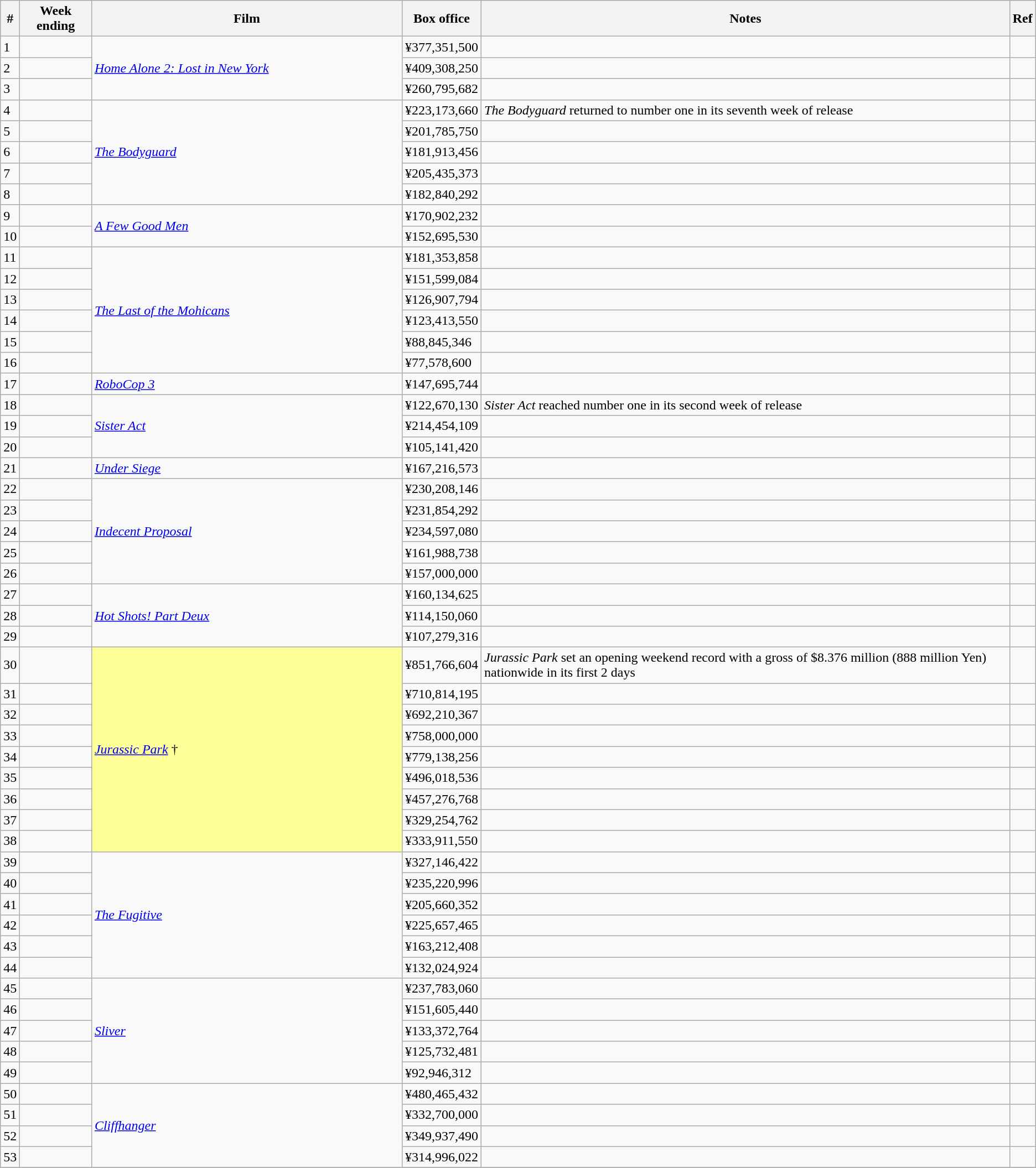<table class="wikitable sortable">
<tr>
<th abbr="Week">#</th>
<th abbr="Date">Week ending</th>
<th width="30%">Film</th>
<th abbr="Box Office">Box office</th>
<th>Notes</th>
<th>Ref</th>
</tr>
<tr>
<td>1</td>
<td></td>
<td rowspan="3"><em><a href='#'>Home Alone 2: Lost in New York</a></em></td>
<td>¥377,351,500</td>
<td></td>
<td></td>
</tr>
<tr>
<td>2</td>
<td></td>
<td>¥409,308,250</td>
<td></td>
<td></td>
</tr>
<tr>
<td>3</td>
<td></td>
<td>¥260,795,682</td>
<td></td>
<td></td>
</tr>
<tr>
<td>4</td>
<td></td>
<td rowspan="5"><em><a href='#'>The Bodyguard</a></em></td>
<td>¥223,173,660</td>
<td><em>The Bodyguard</em> returned to number one in its seventh week of release</td>
<td></td>
</tr>
<tr>
<td>5</td>
<td></td>
<td>¥201,785,750</td>
<td></td>
<td></td>
</tr>
<tr>
<td>6</td>
<td></td>
<td>¥181,913,456</td>
<td></td>
<td></td>
</tr>
<tr>
<td>7</td>
<td></td>
<td>¥205,435,373</td>
<td></td>
<td></td>
</tr>
<tr>
<td>8</td>
<td></td>
<td>¥182,840,292</td>
<td></td>
<td></td>
</tr>
<tr>
<td>9</td>
<td></td>
<td rowspan="2"><em><a href='#'>A Few Good Men</a></em></td>
<td>¥170,902,232</td>
<td></td>
<td></td>
</tr>
<tr>
<td>10</td>
<td></td>
<td>¥152,695,530</td>
<td></td>
<td></td>
</tr>
<tr>
<td>11</td>
<td></td>
<td rowspan="6"><em><a href='#'>The Last of the Mohicans</a></em></td>
<td>¥181,353,858</td>
<td></td>
<td></td>
</tr>
<tr>
<td>12</td>
<td></td>
<td>¥151,599,084</td>
<td></td>
<td></td>
</tr>
<tr>
<td>13</td>
<td></td>
<td>¥126,907,794</td>
<td></td>
<td></td>
</tr>
<tr>
<td>14</td>
<td></td>
<td>¥123,413,550</td>
<td></td>
<td></td>
</tr>
<tr>
<td>15</td>
<td></td>
<td>¥88,845,346</td>
<td></td>
<td></td>
</tr>
<tr>
<td>16</td>
<td></td>
<td>¥77,578,600</td>
<td></td>
<td></td>
</tr>
<tr>
<td>17</td>
<td></td>
<td><em><a href='#'>RoboCop 3</a></em></td>
<td>¥147,695,744</td>
<td></td>
<td></td>
</tr>
<tr>
<td>18</td>
<td></td>
<td rowspan="3"><em><a href='#'>Sister Act</a></em></td>
<td>¥122,670,130</td>
<td><em>Sister Act</em> reached number one in its second week of release</td>
<td></td>
</tr>
<tr>
<td>19</td>
<td></td>
<td>¥214,454,109</td>
<td></td>
<td></td>
</tr>
<tr>
<td>20</td>
<td></td>
<td>¥105,141,420</td>
<td></td>
<td></td>
</tr>
<tr>
<td>21</td>
<td></td>
<td><em><a href='#'>Under Siege</a></em></td>
<td>¥167,216,573</td>
<td></td>
<td></td>
</tr>
<tr>
<td>22</td>
<td></td>
<td rowspan="5"><em><a href='#'>Indecent Proposal</a></em></td>
<td>¥230,208,146</td>
<td></td>
<td></td>
</tr>
<tr>
<td>23</td>
<td></td>
<td>¥231,854,292</td>
<td></td>
<td></td>
</tr>
<tr>
<td>24</td>
<td></td>
<td>¥234,597,080</td>
<td></td>
<td></td>
</tr>
<tr>
<td>25</td>
<td></td>
<td>¥161,988,738</td>
<td></td>
<td></td>
</tr>
<tr>
<td>26</td>
<td></td>
<td>¥157,000,000</td>
<td></td>
<td></td>
</tr>
<tr>
<td>27</td>
<td></td>
<td rowspan="3"><em><a href='#'>Hot Shots! Part Deux</a></em></td>
<td>¥160,134,625</td>
<td></td>
<td></td>
</tr>
<tr>
<td>28</td>
<td></td>
<td>¥114,150,060</td>
<td></td>
<td></td>
</tr>
<tr>
<td>29</td>
<td></td>
<td>¥107,279,316</td>
<td></td>
<td></td>
</tr>
<tr>
<td>30</td>
<td></td>
<td rowspan="9" style="background-color:#FFFF99"><em><a href='#'>Jurassic Park</a></em> †</td>
<td>¥851,766,604</td>
<td><em>Jurassic Park</em> set an opening weekend record with a gross of $8.376 million (888 million Yen) nationwide in its first 2 days</td>
<td></td>
</tr>
<tr>
<td>31</td>
<td></td>
<td>¥710,814,195</td>
<td></td>
<td></td>
</tr>
<tr>
<td>32</td>
<td></td>
<td>¥692,210,367</td>
<td></td>
<td></td>
</tr>
<tr>
<td>33</td>
<td></td>
<td>¥758,000,000</td>
<td></td>
<td></td>
</tr>
<tr>
<td>34</td>
<td></td>
<td>¥779,138,256</td>
<td></td>
<td></td>
</tr>
<tr>
<td>35</td>
<td></td>
<td>¥496,018,536</td>
<td></td>
<td></td>
</tr>
<tr>
<td>36</td>
<td></td>
<td>¥457,276,768</td>
<td></td>
<td></td>
</tr>
<tr>
<td>37</td>
<td></td>
<td>¥329,254,762</td>
<td></td>
<td></td>
</tr>
<tr>
<td>38</td>
<td></td>
<td>¥333,911,550</td>
<td></td>
<td></td>
</tr>
<tr>
<td>39</td>
<td></td>
<td rowspan="6"><em><a href='#'>The Fugitive</a></em></td>
<td>¥327,146,422</td>
<td></td>
<td></td>
</tr>
<tr>
<td>40</td>
<td></td>
<td>¥235,220,996</td>
<td></td>
<td></td>
</tr>
<tr>
<td>41</td>
<td></td>
<td>¥205,660,352</td>
<td></td>
<td></td>
</tr>
<tr>
<td>42</td>
<td></td>
<td>¥225,657,465</td>
<td></td>
<td></td>
</tr>
<tr>
<td>43</td>
<td></td>
<td>¥163,212,408</td>
<td></td>
<td></td>
</tr>
<tr>
<td>44</td>
<td></td>
<td>¥132,024,924</td>
<td></td>
<td></td>
</tr>
<tr>
<td>45</td>
<td></td>
<td rowspan="5"><em><a href='#'>Sliver</a></em></td>
<td>¥237,783,060</td>
<td></td>
<td></td>
</tr>
<tr>
<td>46</td>
<td></td>
<td>¥151,605,440</td>
<td></td>
<td></td>
</tr>
<tr>
<td>47</td>
<td></td>
<td>¥133,372,764</td>
<td></td>
<td></td>
</tr>
<tr>
<td>48</td>
<td></td>
<td>¥125,732,481</td>
<td></td>
<td></td>
</tr>
<tr>
<td>49</td>
<td></td>
<td>¥92,946,312</td>
<td></td>
<td></td>
</tr>
<tr>
<td>50</td>
<td></td>
<td rowspan="4"><em><a href='#'>Cliffhanger</a></em></td>
<td>¥480,465,432</td>
<td></td>
<td></td>
</tr>
<tr>
<td>51</td>
<td></td>
<td>¥332,700,000</td>
<td></td>
<td></td>
</tr>
<tr>
<td>52</td>
<td></td>
<td>¥349,937,490</td>
<td></td>
<td></td>
</tr>
<tr>
<td>53</td>
<td></td>
<td>¥314,996,022</td>
<td></td>
<td></td>
</tr>
<tr>
</tr>
</table>
